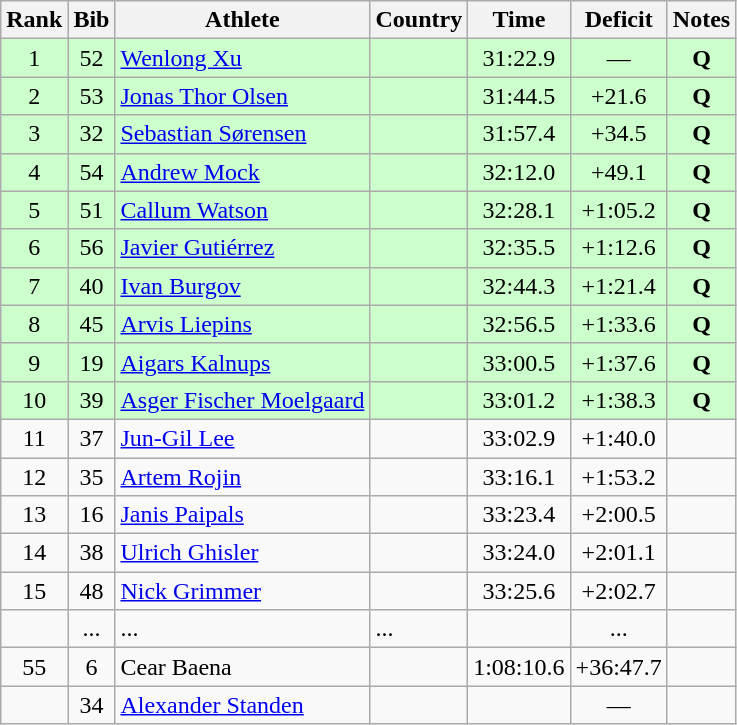<table class="wikitable sortable" style="text-align:center">
<tr>
<th>Rank</th>
<th>Bib</th>
<th>Athlete</th>
<th>Country</th>
<th>Time</th>
<th>Deficit</th>
<th>Notes</th>
</tr>
<tr bgcolor="#ccffcc">
<td>1</td>
<td>52</td>
<td align=left><a href='#'>Wenlong Xu</a></td>
<td align=left></td>
<td>31:22.9</td>
<td>—</td>
<td><strong>Q</strong></td>
</tr>
<tr bgcolor="#ccffcc">
<td>2</td>
<td>53</td>
<td align=left><a href='#'>Jonas Thor Olsen</a></td>
<td align=left></td>
<td>31:44.5</td>
<td>+21.6</td>
<td><strong>Q</strong></td>
</tr>
<tr bgcolor="#ccffcc">
<td>3</td>
<td>32</td>
<td align=left><a href='#'>Sebastian Sørensen</a></td>
<td align=left></td>
<td>31:57.4</td>
<td>+34.5</td>
<td><strong>Q</strong></td>
</tr>
<tr bgcolor="#ccffcc">
<td>4</td>
<td>54</td>
<td align=left><a href='#'>Andrew Mock</a></td>
<td align=left></td>
<td>32:12.0</td>
<td>+49.1</td>
<td><strong>Q</strong></td>
</tr>
<tr bgcolor="#ccffcc">
<td>5</td>
<td>51</td>
<td align=left><a href='#'>Callum Watson</a></td>
<td align=left></td>
<td>32:28.1</td>
<td>+1:05.2</td>
<td><strong>Q</strong></td>
</tr>
<tr bgcolor="#ccffcc">
<td>6</td>
<td>56</td>
<td align=left><a href='#'>Javier Gutiérrez</a></td>
<td align=left></td>
<td>32:35.5</td>
<td>+1:12.6</td>
<td><strong>Q</strong></td>
</tr>
<tr bgcolor="#ccffcc">
<td>7</td>
<td>40</td>
<td align=left><a href='#'>Ivan Burgov</a></td>
<td align=left></td>
<td>32:44.3</td>
<td>+1:21.4</td>
<td><strong>Q</strong></td>
</tr>
<tr bgcolor="#ccffcc">
<td>8</td>
<td>45</td>
<td align=left><a href='#'>Arvis Liepins</a></td>
<td align=left></td>
<td>32:56.5</td>
<td>+1:33.6</td>
<td><strong>Q</strong></td>
</tr>
<tr bgcolor="#ccffcc">
<td>9</td>
<td>19</td>
<td align=left><a href='#'>Aigars Kalnups</a></td>
<td align=left></td>
<td>33:00.5</td>
<td>+1:37.6</td>
<td><strong>Q</strong></td>
</tr>
<tr bgcolor="#ccffcc">
<td>10</td>
<td>39</td>
<td align=left><a href='#'>Asger Fischer Moelgaard</a></td>
<td align=left></td>
<td>33:01.2</td>
<td>+1:38.3</td>
<td><strong>Q</strong></td>
</tr>
<tr>
<td>11</td>
<td>37</td>
<td align=left><a href='#'>Jun-Gil Lee</a></td>
<td align=left></td>
<td>33:02.9</td>
<td>+1:40.0</td>
<td></td>
</tr>
<tr>
<td>12</td>
<td>35</td>
<td align=left><a href='#'>Artem Rojin</a></td>
<td align=left></td>
<td>33:16.1</td>
<td>+1:53.2</td>
<td></td>
</tr>
<tr>
<td>13</td>
<td>16</td>
<td align=left><a href='#'>Janis Paipals</a></td>
<td align=left></td>
<td>33:23.4</td>
<td>+2:00.5</td>
<td></td>
</tr>
<tr>
<td>14</td>
<td>38</td>
<td align=left><a href='#'>Ulrich Ghisler</a></td>
<td align=left></td>
<td>33:24.0</td>
<td>+2:01.1</td>
<td></td>
</tr>
<tr>
<td>15</td>
<td>48</td>
<td align=left><a href='#'>Nick Grimmer</a></td>
<td align=left></td>
<td>33:25.6</td>
<td>+2:02.7</td>
<td></td>
</tr>
<tr>
<td></td>
<td>...</td>
<td align=left>...</td>
<td align=left>...</td>
<td></td>
<td>...</td>
<td></td>
</tr>
<tr>
<td>55</td>
<td>6</td>
<td align=left>Cear Baena</td>
<td align=left></td>
<td>1:08:10.6</td>
<td>+36:47.7</td>
<td></td>
</tr>
<tr>
<td></td>
<td>34</td>
<td align=left><a href='#'>Alexander Standen</a></td>
<td align=left></td>
<td></td>
<td>—</td>
<td></td>
</tr>
</table>
